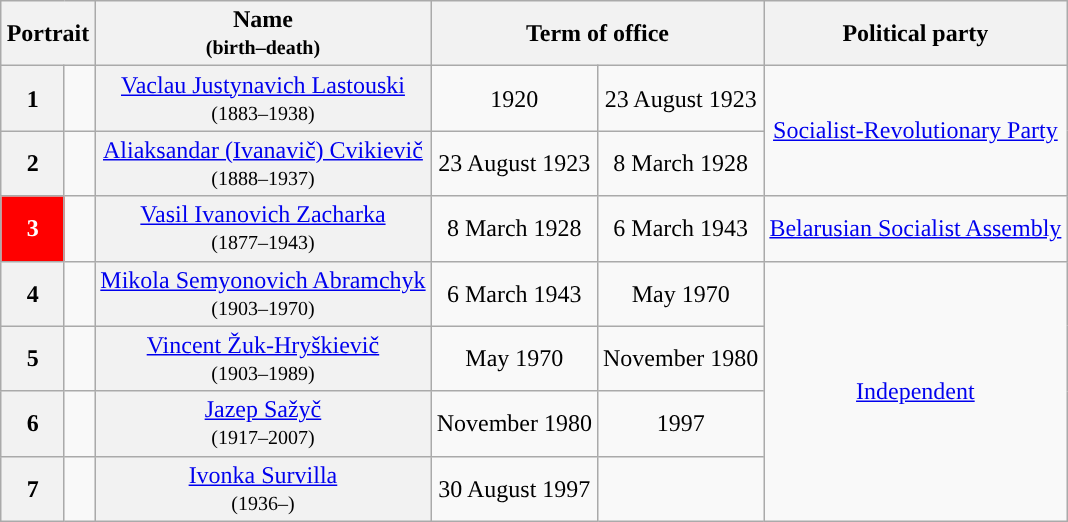<table class="wikitable" style="text-align:center; margin-left: auto; margin-right: auto; border: none;">
<tr>
<th colspan=2>Portrait</th>
<th>Name<br><small>(birth–death)</small></th>
<th colspan="2">Term of office</th>
<th>Political party</th>
</tr>
<tr>
<th style="background:">1</th>
<td></td>
<th scope="row" style="font-weight:normal;"><a href='#'>Vaclau Justynavich Lastouski</a><br><small>(1883–1938)</small></th>
<td>1920</td>
<td>23 August 1923</td>
<td rowspan="2"><a href='#'>Socialist-Revolutionary Party</a></td>
</tr>
<tr>
<th style="background:">2</th>
<td></td>
<th scope="row" style="font-weight:normal;"><a href='#'>Aliaksandar (Ivanavič) Cvikievič</a><br><small>(1888–1937)</small></th>
<td>23 August 1923</td>
<td>8 March 1928</td>
</tr>
<tr>
<th style="text-align:center; background: red; color:white;">3</th>
<td></td>
<th scope="row" style="font-weight:normal;"><a href='#'>Vasil Ivanovich Zacharka</a><br><small>(1877–1943)</small></th>
<td>8 March 1928</td>
<td>6 March 1943</td>
<td><a href='#'>Belarusian Socialist Assembly</a></td>
</tr>
<tr>
<th style="text-align:center; background: ">4</th>
<td></td>
<th scope="row" style="font-weight:normal;"><a href='#'>Mikola Semyonovich Abramchyk</a><br><small>(1903–1970)</small></th>
<td>6 March 1943</td>
<td>May 1970</td>
<td rowspan=4><a href='#'>Independent</a></td>
</tr>
<tr>
<th style="text-align:center; background: ">5</th>
<td></td>
<th scope="row" style="font-weight:normal;"><a href='#'>Vincent Žuk-Hryškievič</a><br><small>(1903–1989)</small></th>
<td>May 1970</td>
<td>November 1980</td>
</tr>
<tr>
<th style="text-align:center; background: ">6</th>
<td></td>
<th scope="row" style="font-weight:normal;"><a href='#'>Jazep Sažyč</a><br><small>(1917–2007)</small></th>
<td>November 1980</td>
<td>1997</td>
</tr>
<tr>
<th style="text-align:center; background: ">7</th>
<td></td>
<th scope="row" style="font-weight:normal;"><a href='#'>Ivonka Survilla</a><br><small>(1936–)</small></th>
<td>30 August 1997</td>
<td></td>
</tr>
</table>
